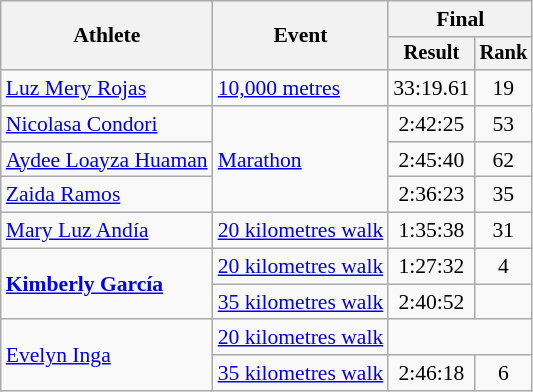<table class="wikitable" style="font-size:90%">
<tr>
<th rowspan="2">Athlete</th>
<th rowspan="2">Event</th>
<th colspan="2">Final</th>
</tr>
<tr style="font-size:95%">
<th>Result</th>
<th>Rank</th>
</tr>
<tr align=center>
<td align=left><a href='#'>Luz Mery Rojas</a></td>
<td align=left><a href='#'>10,000 metres</a></td>
<td>33:19.61</td>
<td>19</td>
</tr>
<tr align=center>
<td align=left><a href='#'>Nicolasa Condori</a></td>
<td align=left rowspan=3><a href='#'>Marathon</a></td>
<td>2:42:25</td>
<td>53</td>
</tr>
<tr align=center>
<td align=left><a href='#'>Aydee Loayza Huaman</a></td>
<td>2:45:40</td>
<td>62</td>
</tr>
<tr align=center>
<td align=left><a href='#'>Zaida Ramos</a></td>
<td>2:36:23</td>
<td>35</td>
</tr>
<tr align=center>
<td align=left><a href='#'>Mary Luz Andía</a></td>
<td align=left><a href='#'>20 kilometres walk</a></td>
<td>1:35:38 </td>
<td>31</td>
</tr>
<tr align=center>
<td align=left rowspan=2><strong><a href='#'>Kimberly García</a></strong></td>
<td align=left><a href='#'>20 kilometres walk</a></td>
<td>1:27:32</td>
<td>4</td>
</tr>
<tr align=center>
<td align=left><a href='#'>35 kilometres walk</a></td>
<td>2:40:52</td>
<td></td>
</tr>
<tr align=center>
<td align=left rowspan=2><a href='#'>Evelyn Inga</a></td>
<td align=left><a href='#'>20 kilometres walk</a></td>
<td colspan=2></td>
</tr>
<tr align=center>
<td align=left><a href='#'>35 kilometres walk</a></td>
<td>2:46:18 </td>
<td>6</td>
</tr>
</table>
